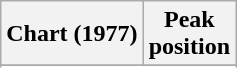<table class="wikitable sortable plainrowheaders" style="text-align:center">
<tr>
<th>Chart (1977)</th>
<th>Peak<br>position</th>
</tr>
<tr>
</tr>
<tr>
</tr>
<tr>
</tr>
<tr>
</tr>
</table>
